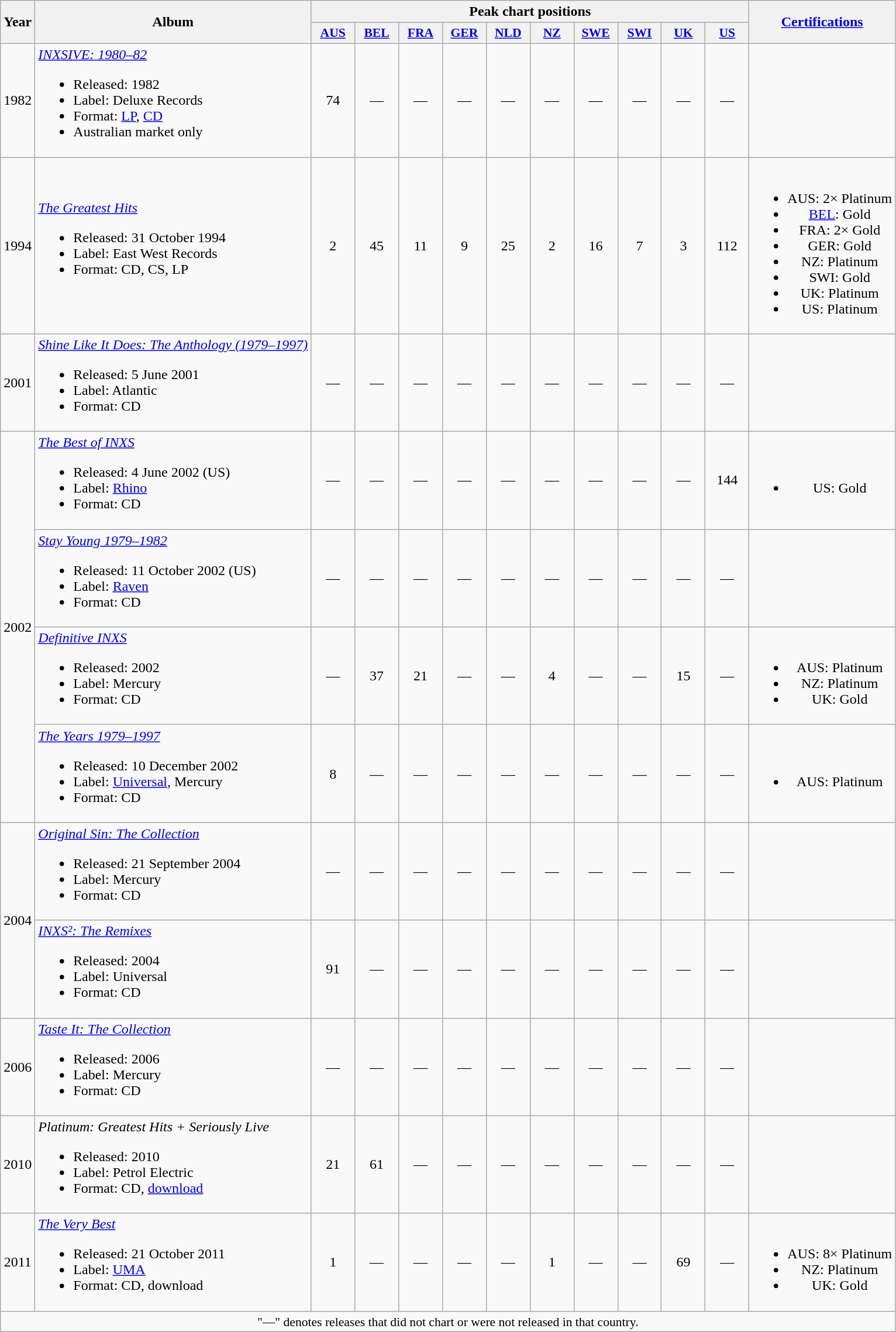<table class="wikitable" style="text-align:center;">
<tr>
<th rowspan="2">Year</th>
<th rowspan="2">Album</th>
<th colspan="10">Peak chart positions</th>
<th rowspan="2"><a href='#'>Certifications</a></th>
</tr>
<tr>
<th style="width:3em;font-size:90%"><a href='#'>AUS</a><br></th>
<th style="width:3em;font-size:90%"><a href='#'>BEL</a><br></th>
<th style="width:3em;font-size:90%"><a href='#'>FRA</a><br></th>
<th style="width:3em;font-size:90%"><a href='#'>GER</a><br></th>
<th style="width:3em;font-size:90%"><a href='#'>NLD</a><br></th>
<th style="width:3em;font-size:90%"><a href='#'>NZ</a><br></th>
<th style="width:3em;font-size:90%"><a href='#'>SWE</a><br></th>
<th style="width:3em;font-size:90%"><a href='#'>SWI</a><br></th>
<th style="width:3em;font-size:90%"><a href='#'>UK</a><br></th>
<th style="width:3em;font-size:90%"><a href='#'>US</a><br></th>
</tr>
<tr>
<td>1982</td>
<td style="text-align:left;"><em><a href='#'>INXSIVE: 1980–82</a></em><br><ul><li>Released: 1982</li><li>Label: Deluxe Records</li><li>Format: <a href='#'>LP</a>, <a href='#'>CD</a></li><li>Australian market only</li></ul></td>
<td>74</td>
<td>—</td>
<td>—</td>
<td>—</td>
<td>—</td>
<td>—</td>
<td>—</td>
<td>—</td>
<td>—</td>
<td>—</td>
<td></td>
</tr>
<tr>
<td>1994</td>
<td style="text-align:left;"><em><a href='#'>The Greatest Hits</a></em><br><ul><li>Released: 31 October 1994</li><li>Label: East West Records</li><li>Format: CD, CS, LP</li></ul></td>
<td>2</td>
<td>45</td>
<td>11</td>
<td>9</td>
<td>25</td>
<td>2</td>
<td>16</td>
<td>7</td>
<td>3</td>
<td>112</td>
<td><br><ul><li>AUS: 2× Platinum</li><li><a href='#'>BEL</a>: Gold</li><li>FRA: 2× Gold</li><li>GER: Gold</li><li>NZ: Platinum</li><li>SWI: Gold</li><li>UK: Platinum</li><li>US: Platinum</li></ul></td>
</tr>
<tr>
<td>2001</td>
<td style="text-align:left;"><em><a href='#'>Shine Like It Does: The Anthology (1979–1997)</a></em><br><ul><li>Released: 5 June 2001</li><li>Label: Atlantic</li><li>Format: CD</li></ul></td>
<td>—</td>
<td>—</td>
<td>—</td>
<td>—</td>
<td>—</td>
<td>—</td>
<td>—</td>
<td>—</td>
<td>—</td>
<td>—</td>
<td></td>
</tr>
<tr>
<td rowspan="4">2002</td>
<td style="text-align:left;"><em><a href='#'>The Best of INXS</a></em><br><ul><li>Released: 4 June 2002 (US)</li><li>Label: <a href='#'>Rhino</a></li><li>Format: CD</li></ul></td>
<td>—</td>
<td>—</td>
<td>—</td>
<td>—</td>
<td>—</td>
<td>—</td>
<td>—</td>
<td>—</td>
<td>—</td>
<td>144</td>
<td><br><ul><li>US: Gold</li></ul></td>
</tr>
<tr>
<td style="text-align:left;"><em><a href='#'>Stay Young 1979–1982</a></em><br><ul><li>Released: 11 October 2002 (US)</li><li>Label: <a href='#'>Raven</a></li><li>Format: CD</li></ul></td>
<td>—</td>
<td>—</td>
<td>—</td>
<td>—</td>
<td>—</td>
<td>—</td>
<td>—</td>
<td>—</td>
<td>—</td>
<td>—</td>
<td></td>
</tr>
<tr>
<td style="text-align:left;"><em><a href='#'>Definitive INXS</a></em><br><ul><li>Released: 2002</li><li>Label: Mercury</li><li>Format: CD</li></ul></td>
<td>—</td>
<td>37</td>
<td>21</td>
<td>—</td>
<td>—</td>
<td>4</td>
<td>—</td>
<td>—</td>
<td>15</td>
<td>—</td>
<td><br><ul><li>AUS: Platinum</li><li>NZ: Platinum</li><li>UK: Gold</li></ul></td>
</tr>
<tr>
<td style="text-align:left;"><em><a href='#'>The Years 1979–1997</a></em><br><ul><li>Released: 10 December 2002</li><li>Label: <a href='#'>Universal</a>, Mercury</li><li>Format: CD</li></ul></td>
<td>8</td>
<td>—</td>
<td>—</td>
<td>—</td>
<td>—</td>
<td>—</td>
<td>—</td>
<td>—</td>
<td>—</td>
<td>—</td>
<td><br><ul><li>AUS: Platinum</li></ul></td>
</tr>
<tr>
<td rowspan="2">2004</td>
<td style="text-align:left;"><em><a href='#'>Original Sin: The Collection</a></em><br><ul><li>Released: 21 September 2004</li><li>Label: Mercury</li><li>Format: CD</li></ul></td>
<td>—</td>
<td>—</td>
<td>—</td>
<td>—</td>
<td>—</td>
<td>—</td>
<td>—</td>
<td>—</td>
<td>—</td>
<td>—</td>
<td></td>
</tr>
<tr>
<td style="text-align:left;"><em><a href='#'>INXS²: The Remixes</a></em><br><ul><li>Released: 2004</li><li>Label: Universal</li><li>Format: CD</li></ul></td>
<td>91</td>
<td>—</td>
<td>—</td>
<td>—</td>
<td>—</td>
<td>—</td>
<td>—</td>
<td>—</td>
<td>—</td>
<td>—</td>
<td></td>
</tr>
<tr>
<td>2006</td>
<td style="text-align:left;"><em><a href='#'>Taste It: The Collection</a></em><br><ul><li>Released: 2006</li><li>Label: Mercury</li><li>Format: CD</li></ul></td>
<td>—</td>
<td>—</td>
<td>—</td>
<td>—</td>
<td>—</td>
<td>—</td>
<td>—</td>
<td>—</td>
<td>—</td>
<td>—</td>
<td></td>
</tr>
<tr>
<td>2010</td>
<td style="text-align:left;"><em>Platinum: Greatest Hits + Seriously Live</em><br><ul><li>Released: 2010</li><li>Label: Petrol Electric</li><li>Format: CD, <a href='#'>download</a></li></ul></td>
<td>21</td>
<td>61</td>
<td>—</td>
<td>—</td>
<td>—</td>
<td>—</td>
<td>—</td>
<td>—</td>
<td>—</td>
<td>—</td>
<td></td>
</tr>
<tr>
<td>2011</td>
<td style="text-align:left;"><em><a href='#'>The Very Best</a></em><br><ul><li>Released: 21 October 2011</li><li>Label: <a href='#'>UMA</a></li><li>Format: CD, download</li></ul></td>
<td>1</td>
<td>—</td>
<td>—</td>
<td>—</td>
<td>—</td>
<td>1</td>
<td>—</td>
<td>—</td>
<td>69</td>
<td>—</td>
<td><br><ul><li>AUS: 8× Platinum</li><li>NZ: Platinum</li><li>UK: Gold</li></ul></td>
</tr>
<tr>
<td colspan="13" style="text-align:center; font-size:90%;">"—" denotes releases that did not chart or were not released in that country.</td>
</tr>
</table>
